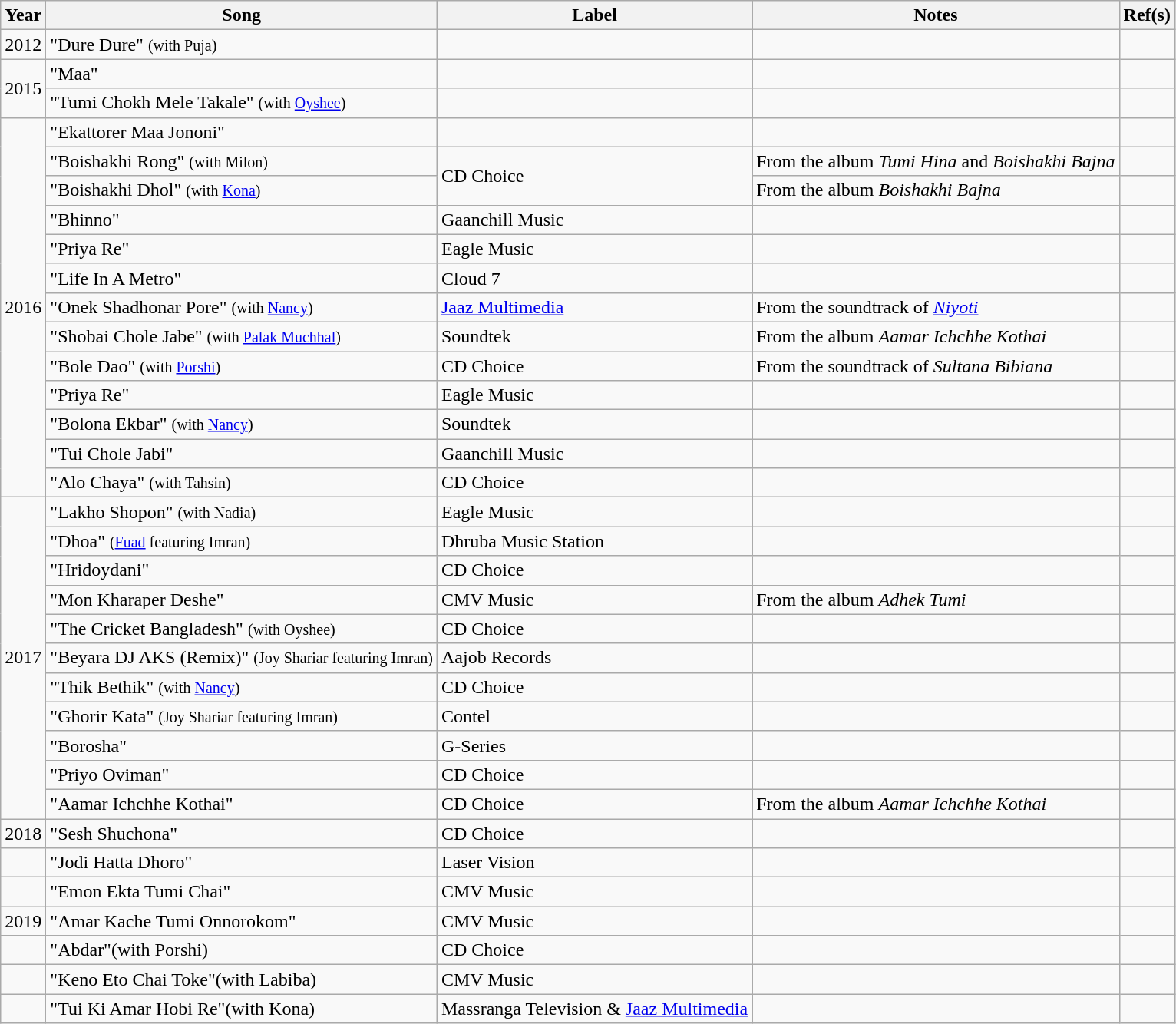<table class="wikitable">
<tr>
<th>Year</th>
<th>Song</th>
<th>Label</th>
<th>Notes</th>
<th>Ref(s)</th>
</tr>
<tr>
<td>2012</td>
<td>"Dure Dure" <small>(with Puja)</small></td>
<td></td>
<td></td>
<td></td>
</tr>
<tr>
<td rowspan="2">2015</td>
<td>"Maa"</td>
<td></td>
<td></td>
<td></td>
</tr>
<tr>
<td>"Tumi Chokh Mele Takale" <small>(with <a href='#'>Oyshee</a>)</small></td>
<td></td>
<td></td>
<td></td>
</tr>
<tr>
<td rowspan="13">2016</td>
<td>"Ekattorer Maa Jononi"</td>
<td></td>
<td></td>
<td></td>
</tr>
<tr>
<td>"Boishakhi Rong" <small>(with Milon)</small></td>
<td rowspan="2">CD Choice</td>
<td>From the album <em>Tumi Hina</em> and <em>Boishakhi Bajna</em></td>
<td></td>
</tr>
<tr>
<td>"Boishakhi Dhol" <small>(with <a href='#'>Kona</a>)</small></td>
<td>From the album <em>Boishakhi Bajna</em></td>
<td></td>
</tr>
<tr>
<td>"Bhinno"</td>
<td>Gaanchill Music</td>
<td></td>
<td></td>
</tr>
<tr>
<td>"Priya Re"</td>
<td>Eagle Music</td>
<td></td>
<td></td>
</tr>
<tr>
<td>"Life In A Metro"</td>
<td>Cloud 7</td>
<td></td>
<td></td>
</tr>
<tr>
<td>"Onek Shadhonar Pore" <small>(with <a href='#'>Nancy</a>)</small></td>
<td><a href='#'>Jaaz Multimedia</a></td>
<td>From the soundtrack of <em><a href='#'>Niyoti</a></em></td>
<td></td>
</tr>
<tr>
<td>"Shobai Chole Jabe" <small>(with <a href='#'>Palak Muchhal</a>)</small></td>
<td>Soundtek</td>
<td>From the album <em>Aamar Ichchhe Kothai</em></td>
<td></td>
</tr>
<tr>
<td>"Bole Dao" <small>(with <a href='#'>Porshi</a>)</small></td>
<td>CD Choice</td>
<td>From the soundtrack of <em>Sultana Bibiana</em></td>
<td></td>
</tr>
<tr>
<td>"Priya Re"</td>
<td>Eagle Music</td>
<td></td>
<td></td>
</tr>
<tr>
<td>"Bolona Ekbar" <small>(with <a href='#'>Nancy</a>)</small></td>
<td>Soundtek</td>
<td></td>
<td></td>
</tr>
<tr>
<td>"Tui Chole Jabi"</td>
<td>Gaanchill Music</td>
<td></td>
<td></td>
</tr>
<tr>
<td>"Alo Chaya" <small>(with Tahsin)</small></td>
<td>CD Choice</td>
<td></td>
<td></td>
</tr>
<tr>
<td rowspan="11">2017</td>
<td>"Lakho Shopon" <small>(with Nadia)</small></td>
<td>Eagle Music</td>
<td></td>
<td></td>
</tr>
<tr>
<td>"Dhoa" <small>(<a href='#'>Fuad</a> featuring Imran)</small></td>
<td>Dhruba Music Station</td>
<td></td>
<td></td>
</tr>
<tr>
<td>"Hridoydani"</td>
<td>CD Choice</td>
<td></td>
<td></td>
</tr>
<tr>
<td>"Mon Kharaper Deshe"</td>
<td>CMV Music</td>
<td>From the album <em>Adhek Tumi</em></td>
<td></td>
</tr>
<tr>
<td>"The Cricket Bangladesh" <small>(with Oyshee)</small></td>
<td>CD Choice</td>
<td></td>
<td></td>
</tr>
<tr>
<td>"Beyara DJ AKS (Remix)" <small>(Joy Shariar featuring Imran)</small></td>
<td>Aajob Records</td>
<td></td>
<td></td>
</tr>
<tr>
<td>"Thik Bethik" <small>(with <a href='#'>Nancy</a>)</small></td>
<td>CD Choice</td>
<td></td>
<td></td>
</tr>
<tr>
<td>"Ghorir Kata" <small>(Joy Shariar featuring Imran)</small></td>
<td>Contel</td>
<td></td>
<td></td>
</tr>
<tr>
<td>"Borosha"</td>
<td>G-Series</td>
<td></td>
<td></td>
</tr>
<tr>
<td>"Priyo Oviman"</td>
<td>CD Choice</td>
<td></td>
<td></td>
</tr>
<tr>
<td>"Aamar Ichchhe Kothai"</td>
<td>CD Choice</td>
<td>From the album <em>Aamar Ichchhe Kothai</em></td>
<td></td>
</tr>
<tr>
<td>2018</td>
<td>"Sesh Shuchona"</td>
<td>CD Choice</td>
<td></td>
<td></td>
</tr>
<tr>
<td></td>
<td>"Jodi Hatta Dhoro"</td>
<td>Laser Vision</td>
<td></td>
<td></td>
</tr>
<tr>
<td></td>
<td>"Emon Ekta Tumi Chai"</td>
<td>CMV Music</td>
<td></td>
<td></td>
</tr>
<tr>
<td>2019</td>
<td>"Amar Kache Tumi Onnorokom"</td>
<td>CMV Music</td>
<td></td>
<td></td>
</tr>
<tr>
<td></td>
<td>"Abdar"(with Porshi)</td>
<td>CD Choice</td>
<td></td>
<td></td>
</tr>
<tr>
<td></td>
<td>"Keno Eto Chai Toke"(with Labiba)</td>
<td>CMV Music</td>
<td></td>
<td></td>
</tr>
<tr>
<td></td>
<td>"Tui Ki Amar Hobi Re"(with Kona)</td>
<td>Massranga Television & <a href='#'>Jaaz Multimedia</a></td>
<td></td>
</tr>
</table>
